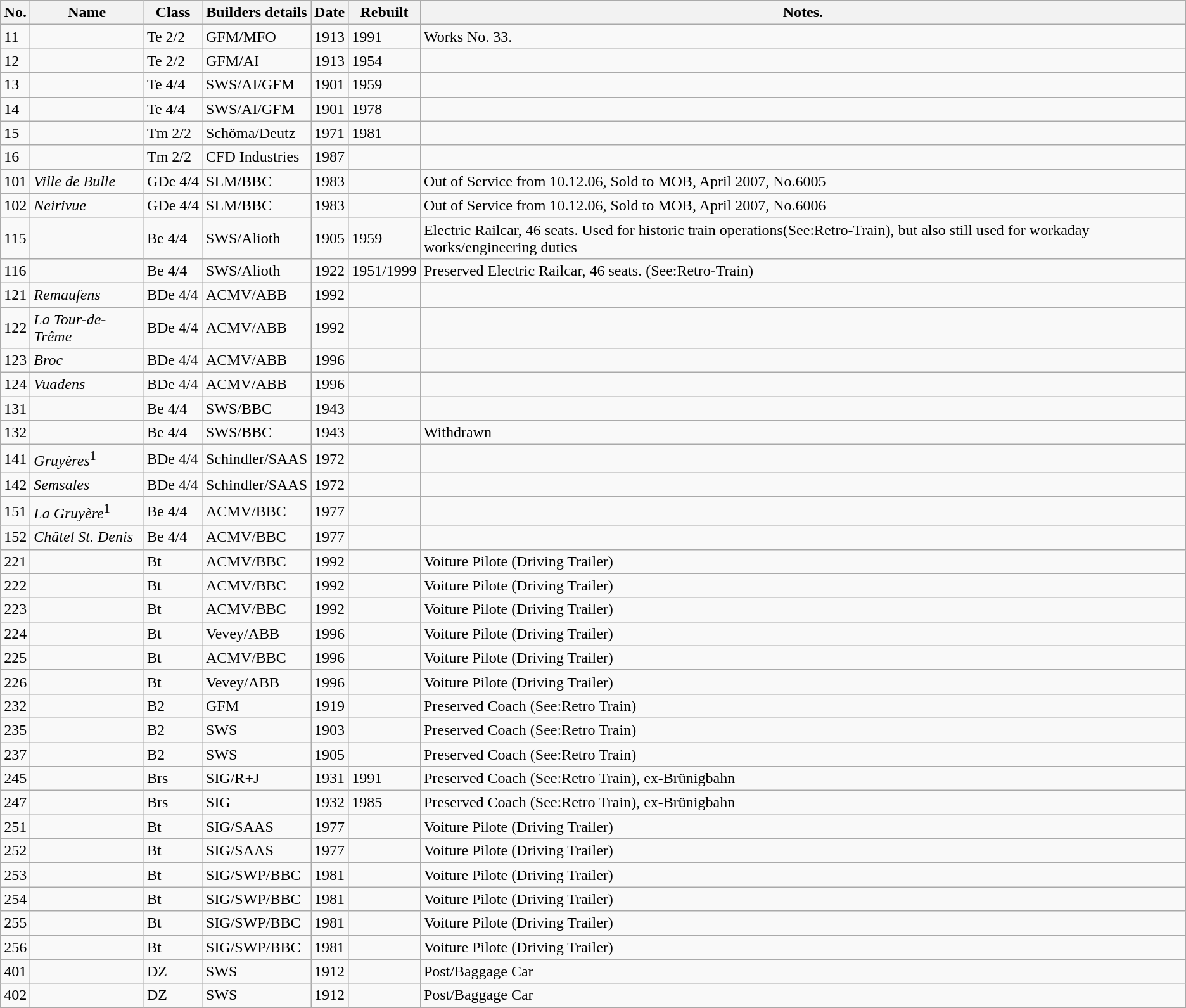<table class="wikitable">
<tr>
<th>No.</th>
<th>Name</th>
<th>Class</th>
<th>Builders details</th>
<th>Date</th>
<th>Rebuilt</th>
<th>Notes.</th>
</tr>
<tr>
<td>11</td>
<td></td>
<td>Te 2/2</td>
<td>GFM/MFO</td>
<td>1913</td>
<td>1991</td>
<td>Works No. 33.</td>
</tr>
<tr>
<td>12</td>
<td></td>
<td>Te 2/2</td>
<td>GFM/AI</td>
<td>1913</td>
<td>1954</td>
<td></td>
</tr>
<tr>
<td>13</td>
<td></td>
<td>Te 4/4</td>
<td>SWS/AI/GFM</td>
<td>1901</td>
<td>1959</td>
<td></td>
</tr>
<tr>
<td>14</td>
<td></td>
<td>Te 4/4</td>
<td>SWS/AI/GFM</td>
<td>1901</td>
<td>1978</td>
<td></td>
</tr>
<tr>
<td>15</td>
<td></td>
<td>Tm 2/2</td>
<td>Schöma/Deutz</td>
<td>1971</td>
<td>1981</td>
<td></td>
</tr>
<tr>
<td>16</td>
<td></td>
<td>Tm 2/2</td>
<td>CFD Industries</td>
<td>1987</td>
<td></td>
<td></td>
</tr>
<tr>
<td>101</td>
<td><em>Ville de Bulle</em></td>
<td>GDe 4/4</td>
<td>SLM/BBC</td>
<td>1983</td>
<td></td>
<td>Out of Service from 10.12.06, Sold to MOB, April 2007, No.6005</td>
</tr>
<tr>
<td>102</td>
<td><em>Neirivue</em></td>
<td>GDe 4/4</td>
<td>SLM/BBC</td>
<td>1983</td>
<td></td>
<td>Out of Service from 10.12.06, Sold to MOB, April 2007, No.6006</td>
</tr>
<tr>
<td>115</td>
<td></td>
<td>Be 4/4</td>
<td>SWS/Alioth</td>
<td>1905</td>
<td>1959</td>
<td>Electric Railcar, 46 seats. Used for historic train operations(See:Retro-Train), but also still used for workaday works/engineering duties</td>
</tr>
<tr>
<td>116</td>
<td></td>
<td>Be 4/4</td>
<td>SWS/Alioth</td>
<td>1922</td>
<td>1951/1999</td>
<td>Preserved Electric Railcar, 46 seats. (See:Retro-Train)</td>
</tr>
<tr>
<td>121</td>
<td><em>Remaufens</em></td>
<td>BDe 4/4</td>
<td>ACMV/ABB</td>
<td>1992</td>
<td></td>
<td></td>
</tr>
<tr>
<td>122</td>
<td><em>La Tour-de-Trême</em></td>
<td>BDe 4/4</td>
<td>ACMV/ABB</td>
<td>1992</td>
<td></td>
<td></td>
</tr>
<tr>
<td>123</td>
<td><em>Broc</em></td>
<td>BDe 4/4</td>
<td>ACMV/ABB</td>
<td>1996</td>
<td></td>
<td></td>
</tr>
<tr>
<td>124</td>
<td><em>Vuadens</em></td>
<td>BDe 4/4</td>
<td>ACMV/ABB</td>
<td>1996</td>
<td></td>
<td></td>
</tr>
<tr>
<td>131</td>
<td></td>
<td>Be 4/4</td>
<td>SWS/BBC</td>
<td>1943</td>
<td></td>
<td></td>
</tr>
<tr>
<td>132</td>
<td></td>
<td>Be 4/4</td>
<td>SWS/BBC</td>
<td>1943</td>
<td></td>
<td>Withdrawn</td>
</tr>
<tr>
<td>141</td>
<td><em>Gruyères</em><sup>1</sup></td>
<td>BDe 4/4</td>
<td>Schindler/SAAS</td>
<td>1972</td>
<td></td>
<td></td>
</tr>
<tr>
<td>142</td>
<td><em>Semsales</em></td>
<td>BDe 4/4</td>
<td>Schindler/SAAS</td>
<td>1972</td>
<td></td>
<td></td>
</tr>
<tr>
<td>151</td>
<td><em>La Gruyère</em><sup>1</sup></td>
<td>Be 4/4</td>
<td>ACMV/BBC</td>
<td>1977</td>
<td></td>
<td></td>
</tr>
<tr>
<td>152</td>
<td><em>Châtel St. Denis</em></td>
<td>Be 4/4</td>
<td>ACMV/BBC</td>
<td>1977</td>
<td></td>
<td></td>
</tr>
<tr>
<td>221</td>
<td></td>
<td>Bt</td>
<td>ACMV/BBC</td>
<td>1992</td>
<td></td>
<td>Voiture Pilote (Driving Trailer)</td>
</tr>
<tr>
<td>222</td>
<td></td>
<td>Bt</td>
<td>ACMV/BBC</td>
<td>1992</td>
<td></td>
<td>Voiture Pilote (Driving Trailer)</td>
</tr>
<tr>
<td>223</td>
<td></td>
<td>Bt</td>
<td>ACMV/BBC</td>
<td>1992</td>
<td></td>
<td>Voiture Pilote (Driving Trailer)</td>
</tr>
<tr>
<td>224</td>
<td></td>
<td>Bt</td>
<td>Vevey/ABB</td>
<td>1996</td>
<td></td>
<td>Voiture Pilote (Driving Trailer)</td>
</tr>
<tr>
<td>225</td>
<td></td>
<td>Bt</td>
<td>ACMV/BBC</td>
<td>1996</td>
<td></td>
<td>Voiture Pilote (Driving Trailer)</td>
</tr>
<tr>
<td>226</td>
<td></td>
<td>Bt</td>
<td>Vevey/ABB</td>
<td>1996</td>
<td></td>
<td>Voiture Pilote (Driving Trailer)</td>
</tr>
<tr>
<td>232</td>
<td></td>
<td>B2</td>
<td>GFM</td>
<td>1919</td>
<td></td>
<td>Preserved Coach (See:Retro Train)</td>
</tr>
<tr>
<td>235</td>
<td></td>
<td>B2</td>
<td>SWS</td>
<td>1903</td>
<td></td>
<td>Preserved Coach (See:Retro Train)</td>
</tr>
<tr>
<td>237</td>
<td></td>
<td>B2</td>
<td>SWS</td>
<td>1905</td>
<td></td>
<td>Preserved Coach (See:Retro Train)</td>
</tr>
<tr>
<td>245</td>
<td></td>
<td>Brs</td>
<td>SIG/R+J</td>
<td>1931</td>
<td>1991</td>
<td>Preserved Coach (See:Retro Train), ex-Brünigbahn</td>
</tr>
<tr>
<td>247</td>
<td></td>
<td>Brs</td>
<td>SIG</td>
<td>1932</td>
<td>1985</td>
<td>Preserved Coach (See:Retro Train), ex-Brünigbahn</td>
</tr>
<tr>
<td>251</td>
<td></td>
<td>Bt</td>
<td>SIG/SAAS</td>
<td>1977</td>
<td></td>
<td>Voiture Pilote (Driving Trailer)</td>
</tr>
<tr>
<td>252</td>
<td></td>
<td>Bt</td>
<td>SIG/SAAS</td>
<td>1977</td>
<td></td>
<td>Voiture Pilote (Driving Trailer)</td>
</tr>
<tr>
<td>253</td>
<td></td>
<td>Bt</td>
<td>SIG/SWP/BBC</td>
<td>1981</td>
<td></td>
<td>Voiture Pilote (Driving Trailer)</td>
</tr>
<tr>
<td>254</td>
<td></td>
<td>Bt</td>
<td>SIG/SWP/BBC</td>
<td>1981</td>
<td></td>
<td>Voiture Pilote (Driving Trailer)</td>
</tr>
<tr>
<td>255</td>
<td></td>
<td>Bt</td>
<td>SIG/SWP/BBC</td>
<td>1981</td>
<td></td>
<td>Voiture Pilote (Driving Trailer)</td>
</tr>
<tr>
<td>256</td>
<td></td>
<td>Bt</td>
<td>SIG/SWP/BBC</td>
<td>1981</td>
<td></td>
<td>Voiture Pilote (Driving Trailer)</td>
</tr>
<tr>
<td>401</td>
<td></td>
<td>DZ</td>
<td>SWS</td>
<td>1912</td>
<td></td>
<td>Post/Baggage Car</td>
</tr>
<tr>
<td>402</td>
<td></td>
<td>DZ</td>
<td>SWS</td>
<td>1912</td>
<td></td>
<td>Post/Baggage Car</td>
</tr>
</table>
